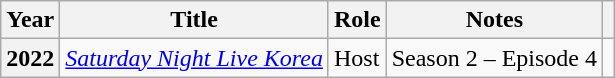<table class="wikitable plainrowheaders sortable">
<tr>
<th scope="col">Year</th>
<th scope="col">Title</th>
<th scope="col">Role</th>
<th scope="col">Notes</th>
<th scope="col" class="unsortable"></th>
</tr>
<tr>
<th scope="row">2022</th>
<td><em><a href='#'>Saturday Night Live Korea</a></em></td>
<td>Host</td>
<td>Season 2 – Episode 4</td>
<td style="text-align:center"></td>
</tr>
</table>
